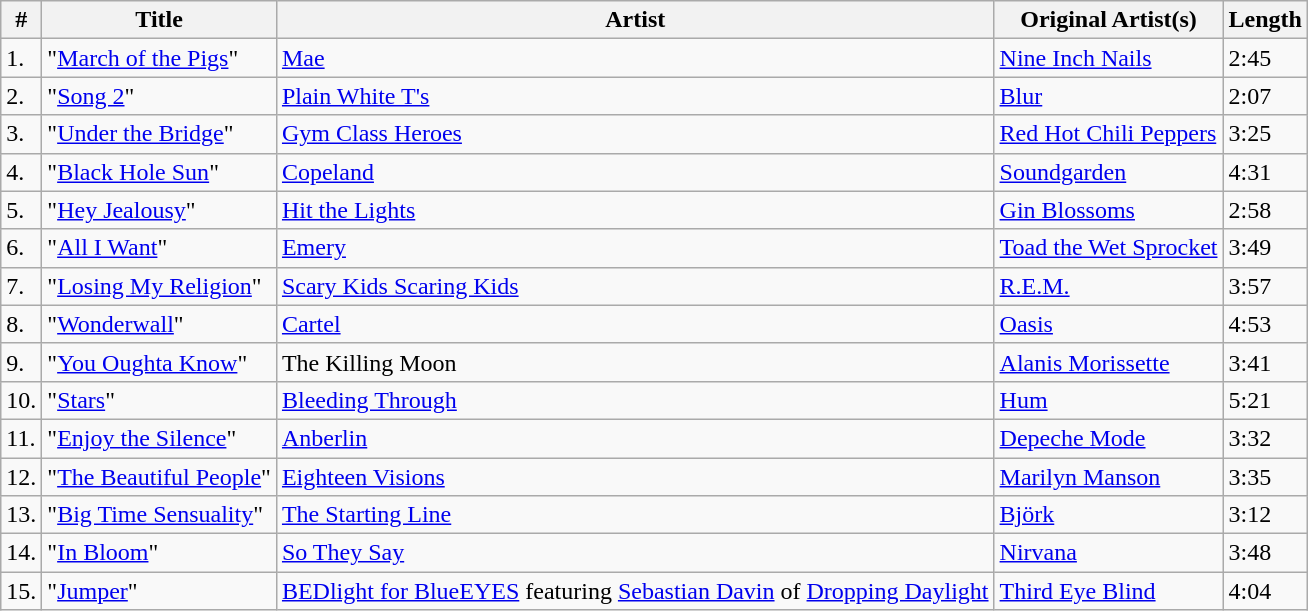<table class="wikitable" border="1">
<tr>
<th>#</th>
<th>Title</th>
<th>Artist</th>
<th>Original Artist(s)</th>
<th>Length</th>
</tr>
<tr>
<td>1.</td>
<td>"<a href='#'>March of the Pigs</a>"</td>
<td><a href='#'>Mae</a></td>
<td><a href='#'>Nine Inch Nails</a></td>
<td>2:45</td>
</tr>
<tr>
<td>2.</td>
<td>"<a href='#'>Song 2</a>"</td>
<td><a href='#'>Plain White T's</a></td>
<td><a href='#'>Blur</a></td>
<td>2:07</td>
</tr>
<tr>
<td>3.</td>
<td>"<a href='#'>Under the Bridge</a>"</td>
<td><a href='#'>Gym Class Heroes</a></td>
<td><a href='#'>Red Hot Chili Peppers</a></td>
<td>3:25</td>
</tr>
<tr>
<td>4.</td>
<td>"<a href='#'>Black Hole Sun</a>"</td>
<td><a href='#'>Copeland</a></td>
<td><a href='#'>Soundgarden</a></td>
<td>4:31</td>
</tr>
<tr>
<td>5.</td>
<td>"<a href='#'>Hey Jealousy</a>"</td>
<td><a href='#'>Hit the Lights</a></td>
<td><a href='#'>Gin Blossoms</a></td>
<td>2:58</td>
</tr>
<tr>
<td>6.</td>
<td>"<a href='#'>All I Want</a>"</td>
<td><a href='#'>Emery</a></td>
<td><a href='#'>Toad the Wet Sprocket</a></td>
<td>3:49</td>
</tr>
<tr>
<td>7.</td>
<td>"<a href='#'>Losing My Religion</a>"</td>
<td><a href='#'>Scary Kids Scaring Kids</a></td>
<td><a href='#'>R.E.M.</a></td>
<td>3:57</td>
</tr>
<tr>
<td>8.</td>
<td>"<a href='#'>Wonderwall</a>"</td>
<td><a href='#'>Cartel</a></td>
<td><a href='#'>Oasis</a></td>
<td>4:53</td>
</tr>
<tr>
<td>9.</td>
<td>"<a href='#'>You Oughta Know</a>"</td>
<td>The Killing Moon</td>
<td><a href='#'>Alanis Morissette</a></td>
<td>3:41</td>
</tr>
<tr>
<td>10.</td>
<td>"<a href='#'>Stars</a>"</td>
<td><a href='#'>Bleeding Through</a></td>
<td><a href='#'>Hum</a></td>
<td>5:21</td>
</tr>
<tr>
<td>11.</td>
<td>"<a href='#'>Enjoy the Silence</a>"</td>
<td><a href='#'>Anberlin</a></td>
<td><a href='#'>Depeche Mode</a></td>
<td>3:32</td>
</tr>
<tr>
<td>12.</td>
<td>"<a href='#'>The Beautiful People</a>"</td>
<td><a href='#'>Eighteen Visions</a></td>
<td><a href='#'>Marilyn Manson</a></td>
<td>3:35</td>
</tr>
<tr>
<td>13.</td>
<td>"<a href='#'>Big Time Sensuality</a>"</td>
<td><a href='#'>The Starting Line</a></td>
<td><a href='#'>Björk</a></td>
<td>3:12</td>
</tr>
<tr>
<td>14.</td>
<td>"<a href='#'>In Bloom</a>"</td>
<td><a href='#'>So They Say</a></td>
<td><a href='#'>Nirvana</a></td>
<td>3:48</td>
</tr>
<tr>
<td>15.</td>
<td>"<a href='#'>Jumper</a>"</td>
<td><a href='#'>BEDlight for BlueEYES</a> featuring <a href='#'>Sebastian Davin</a> of <a href='#'>Dropping Daylight</a></td>
<td><a href='#'>Third Eye Blind</a></td>
<td>4:04</td>
</tr>
</table>
